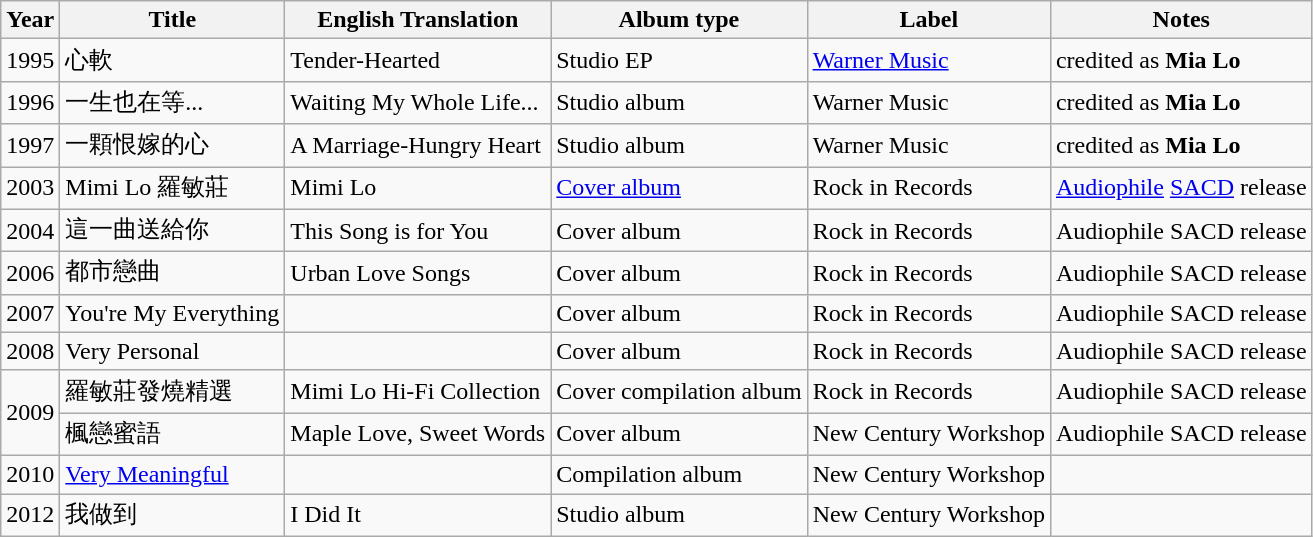<table class="wikitable">
<tr>
<th>Year</th>
<th>Title</th>
<th>English Translation</th>
<th>Album type</th>
<th>Label</th>
<th>Notes</th>
</tr>
<tr>
<td>1995</td>
<td>心軟</td>
<td>Tender-Hearted</td>
<td>Studio EP</td>
<td><a href='#'>Warner Music</a></td>
<td>credited as <strong>Mia Lo</strong></td>
</tr>
<tr>
<td>1996</td>
<td>一生也在等...</td>
<td>Waiting My Whole Life...</td>
<td>Studio album</td>
<td>Warner Music</td>
<td>credited as <strong>Mia Lo</strong></td>
</tr>
<tr>
<td>1997</td>
<td>一顆恨嫁的心</td>
<td>A Marriage-Hungry Heart</td>
<td>Studio album</td>
<td>Warner Music</td>
<td>credited as <strong>Mia Lo</strong></td>
</tr>
<tr>
<td>2003</td>
<td>Mimi Lo 羅敏莊</td>
<td>Mimi Lo</td>
<td><a href='#'>Cover album</a></td>
<td>Rock in Records</td>
<td><a href='#'>Audiophile</a> <a href='#'>SACD</a> release</td>
</tr>
<tr>
<td>2004</td>
<td>這一曲送給你</td>
<td>This Song is for You</td>
<td>Cover album</td>
<td>Rock in Records</td>
<td>Audiophile SACD release</td>
</tr>
<tr>
<td>2006</td>
<td>都市戀曲</td>
<td>Urban Love Songs</td>
<td>Cover album</td>
<td>Rock in Records</td>
<td>Audiophile SACD release</td>
</tr>
<tr>
<td>2007</td>
<td>You're My Everything</td>
<td></td>
<td>Cover album</td>
<td>Rock in Records</td>
<td>Audiophile SACD release</td>
</tr>
<tr>
<td>2008</td>
<td>Very Personal</td>
<td></td>
<td>Cover album</td>
<td>Rock in Records</td>
<td>Audiophile SACD release</td>
</tr>
<tr>
<td rowspan="2">2009</td>
<td>羅敏莊發燒精選</td>
<td>Mimi Lo Hi-Fi Collection</td>
<td>Cover compilation album</td>
<td>Rock in Records</td>
<td>Audiophile SACD release</td>
</tr>
<tr>
<td>楓戀蜜語</td>
<td>Maple Love, Sweet Words</td>
<td>Cover album</td>
<td>New Century Workshop</td>
<td>Audiophile SACD release</td>
</tr>
<tr>
<td>2010</td>
<td><a href='#'>Very Meaningful</a></td>
<td></td>
<td>Compilation album</td>
<td>New Century Workshop</td>
<td></td>
</tr>
<tr>
<td>2012</td>
<td>我做到</td>
<td>I Did It</td>
<td>Studio album</td>
<td>New Century Workshop</td>
<td></td>
</tr>
</table>
